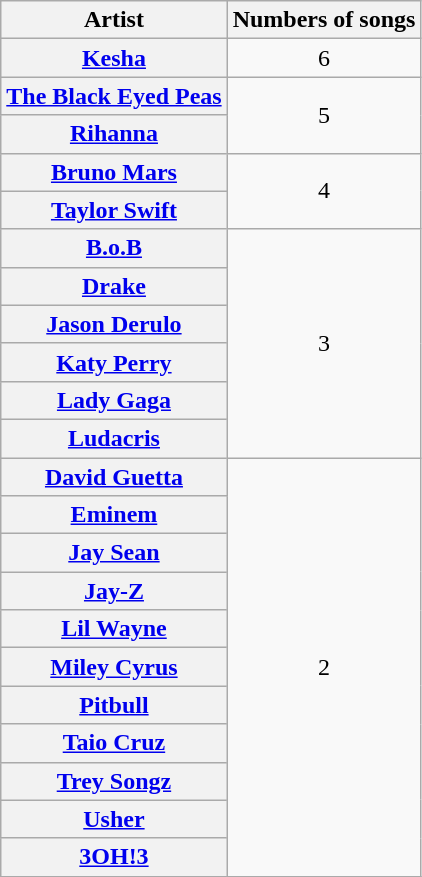<table class="wikitable sortable plainrowheaders" style="text-align:center;">
<tr>
<th scope="col">Artist</th>
<th scope="col">Numbers of songs</th>
</tr>
<tr>
<th scope="row"><a href='#'>Kesha</a></th>
<td>6</td>
</tr>
<tr>
<th scope="row"><a href='#'>The Black Eyed Peas</a></th>
<td rowspan=2>5</td>
</tr>
<tr>
<th scope="row"><a href='#'>Rihanna</a></th>
</tr>
<tr>
<th scope="row"><a href='#'>Bruno Mars</a></th>
<td rowspan="2">4</td>
</tr>
<tr>
<th scope="row"><a href='#'>Taylor Swift</a></th>
</tr>
<tr>
<th scope="row"><a href='#'>B.o.B</a></th>
<td rowspan="6">3</td>
</tr>
<tr>
<th scope="row"><a href='#'>Drake</a></th>
</tr>
<tr>
<th scope="row"><a href='#'>Jason Derulo</a></th>
</tr>
<tr>
<th scope="row"><a href='#'>Katy Perry</a></th>
</tr>
<tr>
<th scope="row"><a href='#'>Lady Gaga</a></th>
</tr>
<tr>
<th scope="row"><a href='#'>Ludacris</a></th>
</tr>
<tr>
<th scope="row"><a href='#'>David Guetta</a></th>
<td rowspan="11">2</td>
</tr>
<tr>
<th scope="row"><a href='#'>Eminem</a></th>
</tr>
<tr>
<th scope="row"><a href='#'>Jay Sean</a></th>
</tr>
<tr>
<th scope="row"><a href='#'>Jay-Z</a></th>
</tr>
<tr>
<th scope="row"><a href='#'>Lil Wayne</a></th>
</tr>
<tr>
<th scope="row"><a href='#'>Miley Cyrus</a></th>
</tr>
<tr>
<th scope="row"><a href='#'>Pitbull</a></th>
</tr>
<tr>
<th scope="row"><a href='#'>Taio Cruz</a></th>
</tr>
<tr>
<th scope="row"><a href='#'>Trey Songz</a></th>
</tr>
<tr>
<th scope="row"><a href='#'>Usher</a></th>
</tr>
<tr>
<th scope="row"><a href='#'>3OH!3</a></th>
</tr>
<tr>
</tr>
</table>
